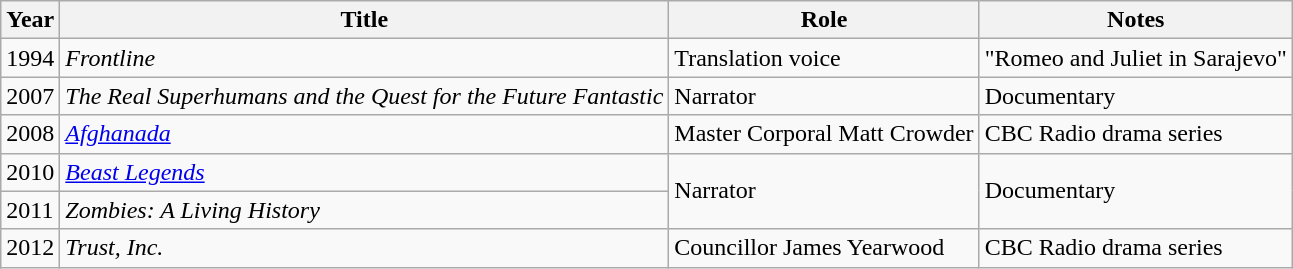<table class="wikitable sortable">
<tr>
<th>Year</th>
<th>Title</th>
<th>Role</th>
<th class="unsortable">Notes</th>
</tr>
<tr>
<td>1994</td>
<td><em>Frontline</em></td>
<td>Translation voice</td>
<td>"Romeo and Juliet in Sarajevo"</td>
</tr>
<tr>
<td>2007</td>
<td><em>The Real Superhumans and the Quest for the Future Fantastic</em></td>
<td>Narrator</td>
<td>Documentary</td>
</tr>
<tr>
<td>2008</td>
<td><em><a href='#'>Afghanada</a></em></td>
<td>Master Corporal Matt Crowder</td>
<td>CBC Radio drama series</td>
</tr>
<tr>
<td>2010</td>
<td><em><a href='#'>Beast Legends</a></em></td>
<td rowspan=2>Narrator</td>
<td rowspan=2>Documentary</td>
</tr>
<tr>
<td>2011</td>
<td><em>Zombies: A Living History</em></td>
</tr>
<tr>
<td>2012</td>
<td><em>Trust, Inc.</em></td>
<td>Councillor James Yearwood</td>
<td>CBC Radio drama series</td>
</tr>
</table>
